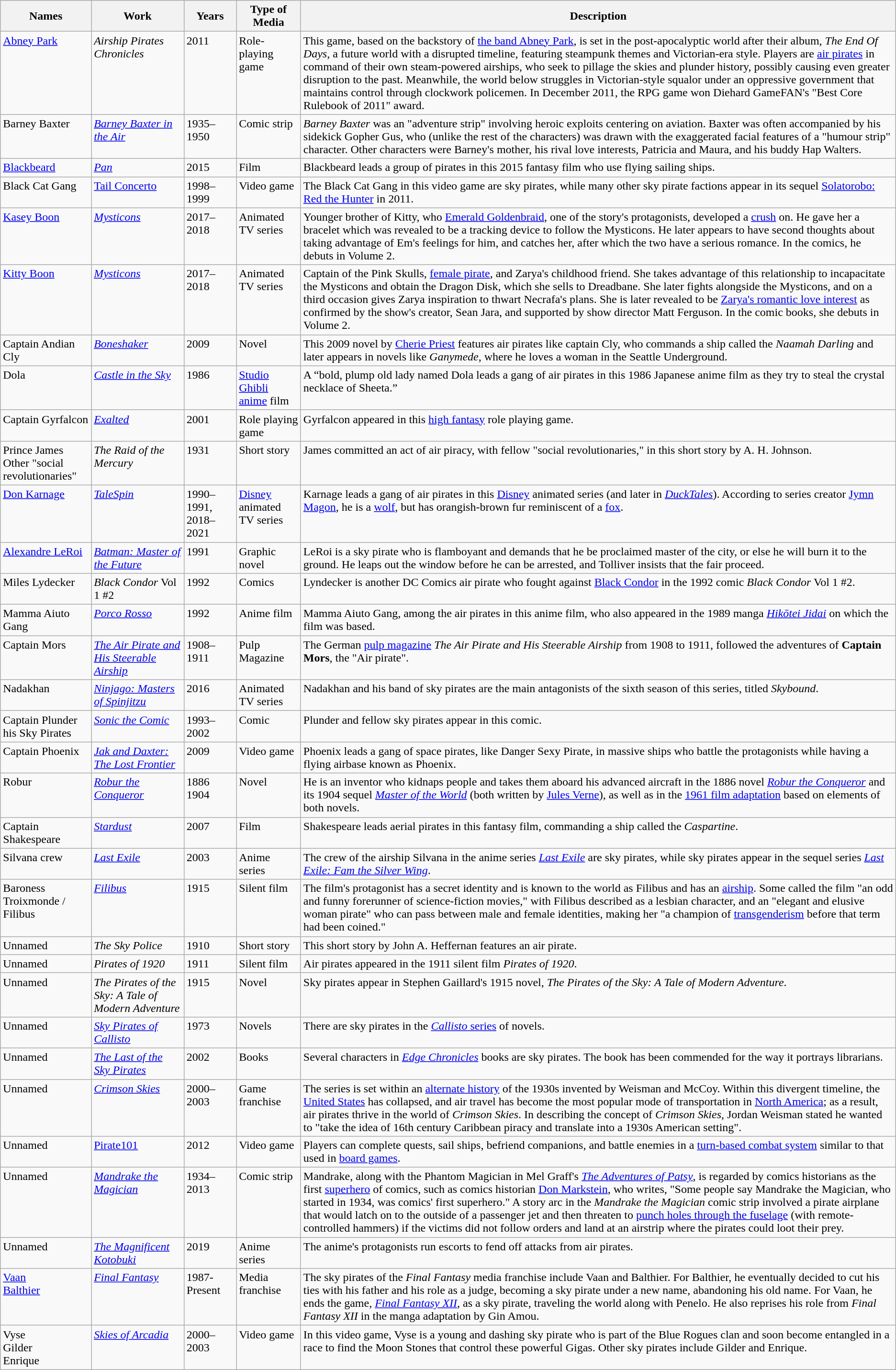<table class="wikitable sortable">
<tr>
<th>Names</th>
<th>Work</th>
<th>Years</th>
<th>Type of Media</th>
<th>Description</th>
</tr>
<tr style="vertical-align: top;">
<td><a href='#'>Abney Park</a></td>
<td><em>Airship Pirates Chronicles</em></td>
<td>2011</td>
<td>Role-playing game</td>
<td>This game, based on the backstory of <a href='#'>the band Abney Park</a>, is set in the post-apocalyptic world after their album, <em>The End Of Days</em>, a future world with a disrupted timeline, featuring steampunk themes and Victorian-era style. Players are <a href='#'>air pirates</a> in command of their own steam-powered airships, who seek to pillage the skies and plunder history, possibly causing even greater disruption to the past. Meanwhile, the world below struggles in Victorian-style squalor under an oppressive government that maintains control through clockwork policemen. In December 2011, the RPG game won Diehard GameFAN's "Best Core Rulebook of 2011" award.</td>
</tr>
<tr style="vertical-align: top;">
<td>Barney Baxter</td>
<td><em><a href='#'>Barney Baxter in the Air</a></em></td>
<td>1935–1950</td>
<td>Comic strip</td>
<td><em>Barney Baxter</em> was an "adventure strip" involving heroic exploits centering on aviation. Baxter was often accompanied by his sidekick Gopher Gus, who (unlike the rest of the characters) was drawn with the exaggerated facial features of a "humour strip" character. Other characters were Barney's mother, his rival love interests, Patricia and Maura, and his buddy Hap Walters. </td>
</tr>
<tr style="vertical-align: top;">
<td><a href='#'>Blackbeard</a></td>
<td><em><a href='#'>Pan</a></em></td>
<td>2015</td>
<td>Film</td>
<td>Blackbeard leads a group of pirates in this 2015 fantasy film who use flying sailing ships.</td>
</tr>
<tr style="vertical-align: top;">
<td>Black Cat Gang</td>
<td><a href='#'>Tail Concerto</a></td>
<td>1998–1999</td>
<td>Video game</td>
<td>The Black Cat Gang in this video game are sky pirates, while many other sky pirate factions appear in its sequel <a href='#'>Solatorobo: Red the Hunter</a> in 2011.</td>
</tr>
<tr style="vertical-align: top;">
<td><a href='#'>Kasey Boon</a></td>
<td><em><a href='#'>Mysticons</a></em></td>
<td>2017–2018</td>
<td>Animated TV series</td>
<td>Younger brother of Kitty, who <a href='#'>Emerald Goldenbraid</a>, one of the story's protagonists, developed a <a href='#'>crush</a> on. He gave her a bracelet which was revealed to be a tracking device to follow the Mysticons. He later appears to have second thoughts about taking advantage of Em's feelings for him, and catches her, after which the two have a serious romance. In the comics, he debuts in Volume 2.</td>
</tr>
<tr style="vertical-align: top;">
<td><a href='#'>Kitty Boon</a></td>
<td><em><a href='#'>Mysticons</a></em></td>
<td>2017–2018</td>
<td>Animated TV series</td>
<td>Captain of the Pink Skulls, <a href='#'>female pirate</a>, and Zarya's childhood friend. She takes advantage of this relationship to incapacitate the Mysticons and obtain the Dragon Disk, which she sells to Dreadbane. She later fights alongside the Mysticons, and on a third occasion gives Zarya inspiration to thwart Necrafa's plans. She is later revealed to be <a href='#'>Zarya's romantic love interest</a> as confirmed by the show's creator, Sean Jara, and supported by show director Matt Ferguson. In the comic books, she debuts in Volume 2.</td>
</tr>
<tr style="vertical-align: top;">
<td>Captain Andian Cly</td>
<td><em><a href='#'>Boneshaker</a></em></td>
<td>2009</td>
<td>Novel</td>
<td>This 2009 novel by <a href='#'>Cherie Priest</a> features air pirates like captain Cly, who commands a ship called the <em>Naamah Darling</em> and later appears in novels like <em>Ganymede</em>, where he loves a woman in the Seattle Underground.</td>
</tr>
<tr style="vertical-align: top;">
<td>Dola</td>
<td><em><a href='#'>Castle in the Sky</a></em></td>
<td>1986</td>
<td><a href='#'>Studio Ghibli</a> <a href='#'>anime</a> film</td>
<td>A “bold, plump old lady named Dola leads a gang of air pirates in this 1986 Japanese anime film as they try to steal the crystal necklace of Sheeta.”</td>
</tr>
<tr style="vertical-align: top;">
<td>Captain Gyrfalcon</td>
<td><em><a href='#'>Exalted</a></em></td>
<td>2001</td>
<td>Role playing game</td>
<td>Gyrfalcon appeared in this <a href='#'>high fantasy</a> role playing game.</td>
</tr>
<tr style="vertical-align: top;">
<td>Prince James <br> Other "social revolutionaries"</td>
<td><em>The Raid of the Mercury</em></td>
<td>1931</td>
<td>Short story</td>
<td>James committed an act of air piracy, with fellow "social revolutionaries," in this short story by A. H. Johnson.</td>
</tr>
<tr style="vertical-align: top;">
<td><a href='#'>Don Karnage</a></td>
<td><em><a href='#'>TaleSpin</a></em></td>
<td>1990–1991, 2018–2021</td>
<td><a href='#'>Disney</a> animated TV series</td>
<td>Karnage leads a gang of air pirates in this <a href='#'>Disney</a> animated series (and later in <em><a href='#'>DuckTales</a></em>). According to series creator <a href='#'>Jymn Magon</a>, he is a <a href='#'>wolf</a>, but has orangish-brown fur reminiscent of a <a href='#'>fox</a>.</td>
</tr>
<tr style="vertical-align: top;">
<td><a href='#'>Alexandre LeRoi</a></td>
<td><em><a href='#'>Batman: Master of the Future</a></em></td>
<td>1991</td>
<td>Graphic novel</td>
<td>LeRoi is a sky pirate who is flamboyant and demands that he be proclaimed master of the city, or else he will burn it to the ground. He leaps out the window before he can be arrested, and Tolliver insists that the fair proceed.</td>
</tr>
<tr style="vertical-align: top;">
<td>Miles Lydecker</td>
<td><em>Black Condor</em> Vol 1 #2</td>
<td>1992</td>
<td>Comics</td>
<td>Lyndecker is another DC Comics air pirate who fought against <a href='#'>Black Condor</a> in the 1992 comic <em>Black Condor</em> Vol 1 #2.</td>
</tr>
<tr style="vertical-align: top;">
<td>Mamma Aiuto Gang</td>
<td><em><a href='#'>Porco Rosso</a></em></td>
<td>1992</td>
<td>Anime film</td>
<td>Mamma Aiuto Gang, among the air pirates in this anime film, who also appeared in the 1989 manga <em><a href='#'>Hikōtei Jidai</a></em> on which the film was based.</td>
</tr>
<tr style="vertical-align: top;">
<td>Captain Mors</td>
<td><em><a href='#'>The Air Pirate and His Steerable Airship</a></em></td>
<td>1908–1911</td>
<td>Pulp Magazine</td>
<td>The German <a href='#'>pulp magazine</a> <em>The Air Pirate and His Steerable Airship</em> from 1908 to 1911, followed the adventures of <strong>Captain Mors</strong>, the "Air pirate".</td>
</tr>
<tr style="vertical-align: top;">
<td>Nadakhan</td>
<td><em><a href='#'>Ninjago: Masters of Spinjitzu</a></em></td>
<td>2016</td>
<td>Animated TV series</td>
<td>Nadakhan and his band of sky pirates are the main antagonists of the sixth season of this series, titled <em>Skybound</em>.</td>
</tr>
<tr style="vertical-align: top;">
<td>Captain Plunder <br> his Sky Pirates</td>
<td><em><a href='#'>Sonic the Comic</a></em></td>
<td>1993–2002</td>
<td>Comic</td>
<td>Plunder and fellow sky pirates appear in this comic.</td>
</tr>
<tr style="vertical-align: top;">
<td>Captain Phoenix</td>
<td><em><a href='#'>Jak and Daxter: The Lost Frontier</a></em></td>
<td>2009</td>
<td>Video game</td>
<td>Phoenix leads a gang of space pirates, like Danger Sexy Pirate, in massive ships who battle the protagonists while having a flying airbase known as Phoenix.</td>
</tr>
<tr style="vertical-align: top;">
<td>Robur</td>
<td><em><a href='#'>Robur the Conqueror</a></em></td>
<td>1886 <br> 1904</td>
<td>Novel</td>
<td>He is an inventor who kidnaps people and takes them aboard his advanced aircraft in the 1886 novel <em><a href='#'>Robur the Conqueror</a></em> and its 1904 sequel <em><a href='#'>Master of the World</a></em> (both written by <a href='#'>Jules Verne</a>), as well as in the <a href='#'>1961 film adaptation</a> based on elements of both novels.</td>
</tr>
<tr style="vertical-align: top;">
<td>Captain Shakespeare</td>
<td><em><a href='#'>Stardust</a></em></td>
<td>2007</td>
<td>Film</td>
<td>Shakespeare leads aerial pirates in this fantasy film, commanding a ship called the <em>Caspartine</em>.</td>
</tr>
<tr style="vertical-align: top;">
<td>Silvana crew</td>
<td><em><a href='#'>Last Exile</a></em></td>
<td>2003</td>
<td>Anime series</td>
<td>The crew of the airship Silvana in the anime series <em><a href='#'>Last Exile</a></em> are sky pirates, while sky pirates appear in the sequel series <em><a href='#'>Last Exile: Fam the Silver Wing</a></em>.</td>
</tr>
<tr style="vertical-align: top;">
<td>Baroness Troixmonde / Filibus</td>
<td><em><a href='#'>Filibus</a></em></td>
<td>1915</td>
<td>Silent film</td>
<td>The film's protagonist has a secret identity and is known to the world as Filibus and has an <a href='#'>airship</a>. Some called the film "an odd and funny forerunner of science-fiction movies," with Filibus described as a lesbian character, and an "elegant and elusive woman pirate" who can pass between male and female identities, making her "a champion of <a href='#'>transgenderism</a> before that term had been coined."</td>
</tr>
<tr style="vertical-align: top;">
<td>Unnamed</td>
<td><em>The Sky Police</em></td>
<td>1910</td>
<td>Short story</td>
<td>This short story by John A. Heffernan features an air pirate.</td>
</tr>
<tr style="vertical-align: top;">
<td>Unnamed</td>
<td><em>Pirates of 1920</em></td>
<td>1911</td>
<td>Silent film</td>
<td>Air pirates appeared in the 1911 silent film <em>Pirates of 1920</em>.</td>
</tr>
<tr style="vertical-align: top;">
<td>Unnamed</td>
<td><em>The Pirates of the Sky: A Tale of Modern Adventure</em></td>
<td>1915</td>
<td>Novel</td>
<td>Sky pirates appear in Stephen Gaillard's 1915 novel, <em>The Pirates of the Sky: A Tale of Modern Adventure</em>.</td>
</tr>
<tr style="vertical-align: top;">
<td>Unnamed</td>
<td><em><a href='#'>Sky Pirates of Callisto</a></em></td>
<td>1973</td>
<td>Novels</td>
<td>There are sky pirates in the <a href='#'><em>Callisto</em> series</a> of novels.</td>
</tr>
<tr style="vertical-align: top;">
<td>Unnamed</td>
<td><em><a href='#'>The Last of the Sky Pirates</a></em></td>
<td>2002</td>
<td>Books</td>
<td>Several characters in <em><a href='#'>Edge Chronicles</a></em> books are sky pirates. The book has been commended for the way it portrays librarians.</td>
</tr>
<tr style="vertical-align: top;">
<td>Unnamed</td>
<td><em><a href='#'>Crimson Skies</a></em></td>
<td>2000–2003</td>
<td>Game franchise</td>
<td>The series is set within an <a href='#'>alternate history</a> of the 1930s invented by Weisman and McCoy. Within this divergent timeline, the <a href='#'>United States</a> has collapsed, and air travel has become the most popular mode of transportation in <a href='#'>North America</a>; as a result, air pirates thrive in the world of <em>Crimson Skies</em>. In describing the concept of <em>Crimson Skies</em>, Jordan Weisman stated he wanted to "take the idea of 16th century Caribbean piracy and translate into a 1930s American setting".</td>
</tr>
<tr style="vertical-align: top;">
<td>Unnamed</td>
<td><a href='#'>Pirate101</a></td>
<td>2012</td>
<td>Video game</td>
<td>Players can complete quests, sail ships, befriend companions, and battle enemies in a <a href='#'>turn-based combat system</a> similar to that used in <a href='#'>board games</a>.</td>
</tr>
<tr style="vertical-align: top;">
<td>Unnamed</td>
<td><em><a href='#'>Mandrake the Magician</a></em></td>
<td>1934–2013</td>
<td>Comic strip</td>
<td>Mandrake, along with the Phantom Magician in Mel Graff's <em><a href='#'>The Adventures of Patsy</a></em>, is regarded by comics historians as the first <a href='#'>superhero</a> of comics, such as comics historian <a href='#'>Don Markstein</a>, who writes, "Some people say Mandrake the Magician, who started in 1934, was comics' first superhero." A story arc in the <em>Mandrake the Magician</em> comic strip involved a pirate airplane that would latch on to the outside of a passenger jet and then threaten to <a href='#'>punch holes through the fuselage</a> (with remote-controlled hammers) if the victims did not follow orders and land at an airstrip where the pirates could loot their prey.</td>
</tr>
<tr style="vertical-align: top;">
<td>Unnamed</td>
<td><em><a href='#'>The Magnificent Kotobuki</a></em></td>
<td>2019</td>
<td>Anime series</td>
<td>The anime's protagonists run escorts to fend off attacks from air pirates.</td>
</tr>
<tr style="vertical-align: top;">
<td><a href='#'>Vaan</a> <br> <a href='#'>Balthier</a></td>
<td><em><a href='#'>Final Fantasy</a></em></td>
<td>1987-Present</td>
<td>Media franchise</td>
<td>The sky pirates of the <em>Final Fantasy</em> media franchise include Vaan and Balthier. For Balthier, he eventually decided to cut his ties with his father and his role as a judge, becoming a sky pirate under a new name, abandoning his old name. For Vaan, he ends the game, <em><a href='#'>Final Fantasy XII</a></em>, as a sky pirate, traveling the world along with Penelo. He also reprises his role from <em>Final Fantasy XII</em> in the manga adaptation by Gin Amou.</td>
</tr>
<tr style="vertical-align: top;">
<td>Vyse <br> Gilder <br> Enrique</td>
<td><em><a href='#'>Skies of Arcadia</a></em></td>
<td>2000–2003</td>
<td>Video game</td>
<td>In this video game, Vyse is a young and dashing sky pirate who is part of the Blue Rogues clan and soon become entangled in a race to find the Moon Stones that control these powerful Gigas. Other sky pirates include Gilder and Enrique.</td>
</tr>
</table>
